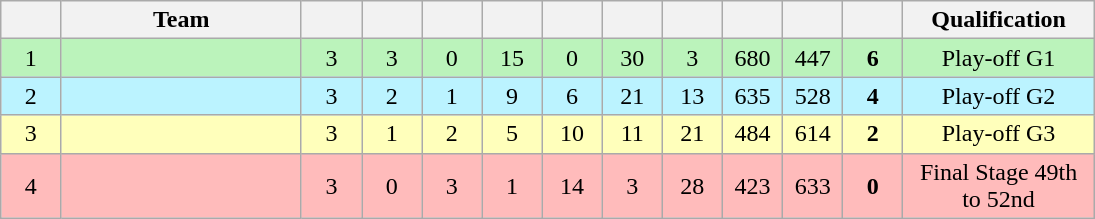<table class=wikitable style="text-align:center" width=730>
<tr>
<th width=5.5%></th>
<th width=22%>Team</th>
<th width=5.5%></th>
<th width=5.5%></th>
<th width=5.5%></th>
<th width=5.5%></th>
<th width=5.5%></th>
<th width=5.5%></th>
<th width=5.5%></th>
<th width=5.5%></th>
<th width=5.5%></th>
<th width=5.5%></th>
<th width=18%>Qualification</th>
</tr>
<tr bgcolor=#bbf3bb>
<td>1</td>
<td style="text-align:left"></td>
<td>3</td>
<td>3</td>
<td>0</td>
<td>15</td>
<td>0</td>
<td>30</td>
<td>3</td>
<td>680</td>
<td>447</td>
<td><strong>6</strong></td>
<td>Play-off G1</td>
</tr>
<tr bgcolor=#bbf3ff>
<td>2</td>
<td style="text-align:left"></td>
<td>3</td>
<td>2</td>
<td>1</td>
<td>9</td>
<td>6</td>
<td>21</td>
<td>13</td>
<td>635</td>
<td>528</td>
<td><strong>4</strong></td>
<td>Play-off G2</td>
</tr>
<tr bgcolor=#ffffbb>
<td>3</td>
<td style="text-align:left"></td>
<td>3</td>
<td>1</td>
<td>2</td>
<td>5</td>
<td>10</td>
<td>11</td>
<td>21</td>
<td>484</td>
<td>614</td>
<td><strong>2</strong></td>
<td>Play-off G3</td>
</tr>
<tr bgcolor=#ffbbbb>
<td>4</td>
<td style="text-align:left"></td>
<td>3</td>
<td>0</td>
<td>3</td>
<td>1</td>
<td>14</td>
<td>3</td>
<td>28</td>
<td>423</td>
<td>633</td>
<td><strong>0</strong></td>
<td>Final Stage 49th to 52nd</td>
</tr>
</table>
